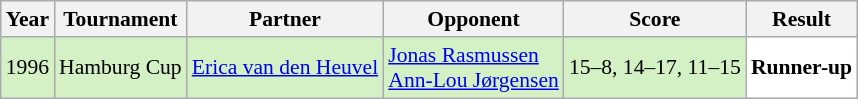<table class="sortable wikitable" style="font-size: 90%;">
<tr>
<th>Year</th>
<th>Tournament</th>
<th>Partner</th>
<th>Opponent</th>
<th>Score</th>
<th>Result</th>
</tr>
<tr style="background:#D4F1C5">
<td align="center">1996</td>
<td align="left">Hamburg Cup</td>
<td align="left"> <a href='#'>Erica van den Heuvel</a></td>
<td align="left"> <a href='#'>Jonas Rasmussen</a><br> <a href='#'>Ann-Lou Jørgensen</a></td>
<td align="left">15–8, 14–17, 11–15</td>
<td style="text-align:left; background:white"> <strong>Runner-up</strong></td>
</tr>
</table>
